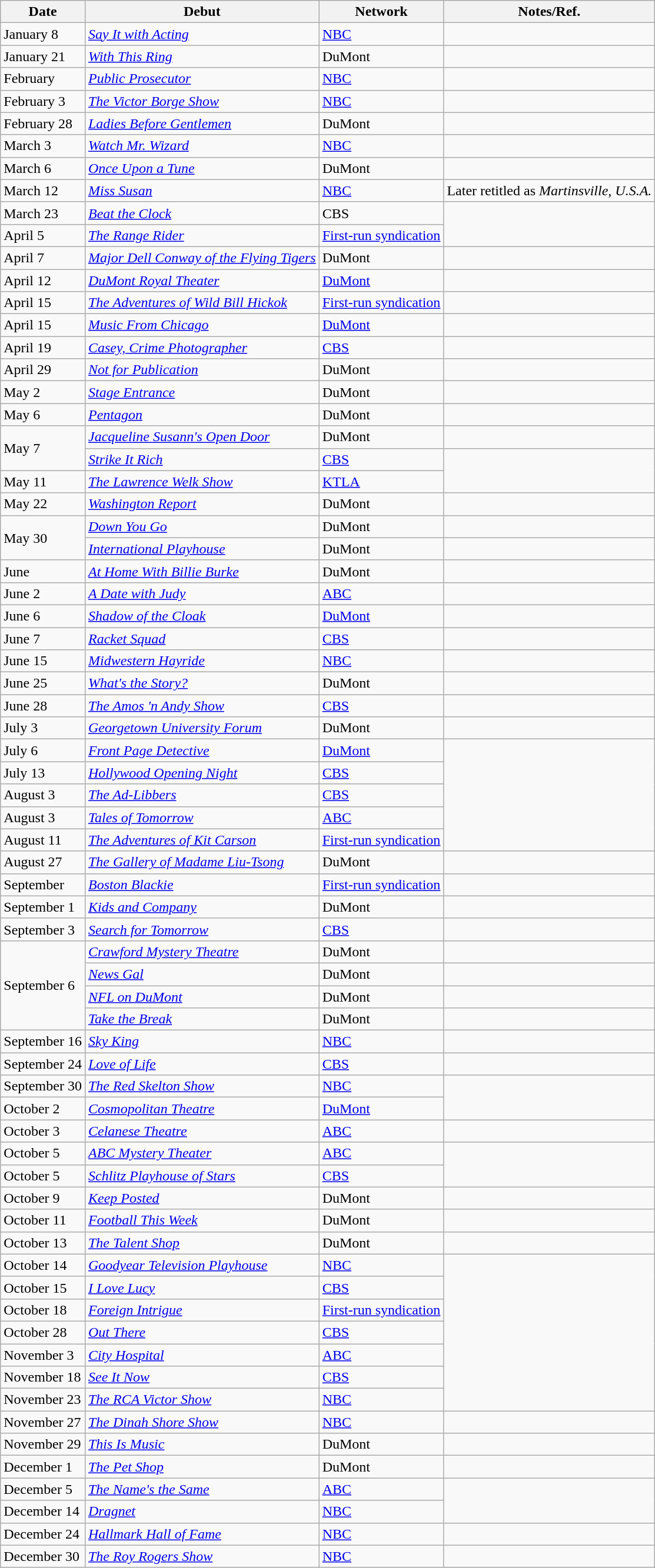<table class="wikitable sortable">
<tr>
<th>Date</th>
<th>Debut</th>
<th>Network</th>
<th>Notes/Ref.</th>
</tr>
<tr>
<td>January 8</td>
<td><em><a href='#'>Say It with Acting</a></em></td>
<td><a href='#'>NBC</a></td>
</tr>
<tr>
<td>January 21</td>
<td><em><a href='#'>With This Ring</a></em></td>
<td>DuMont</td>
<td></td>
</tr>
<tr>
<td>February</td>
<td><em><a href='#'>Public Prosecutor</a></em></td>
<td><a href='#'>NBC</a></td>
</tr>
<tr>
<td>February 3</td>
<td><em><a href='#'>The Victor Borge Show</a></em></td>
<td><a href='#'>NBC</a></td>
<td></td>
</tr>
<tr>
<td>February 28</td>
<td><em><a href='#'>Ladies Before Gentlemen</a></em></td>
<td>DuMont</td>
<td></td>
</tr>
<tr>
<td>March 3  </td>
<td><em><a href='#'>Watch Mr. Wizard</a></em></td>
<td><a href='#'>NBC</a></td>
<td></td>
</tr>
<tr>
<td>March 6</td>
<td><em><a href='#'>Once Upon a Tune</a></em></td>
<td>DuMont</td>
<td></td>
</tr>
<tr>
<td>March 12</td>
<td><em><a href='#'>Miss Susan</a></em></td>
<td><a href='#'>NBC</a></td>
<td>Later retitled as <em>Martinsville, U.S.A.</em></td>
</tr>
<tr>
<td>March 23</td>
<td><em><a href='#'>Beat the Clock</a></em></td>
<td>CBS</td>
</tr>
<tr>
<td>April 5</td>
<td><em><a href='#'>The Range Rider</a></em></td>
<td><a href='#'>First-run syndication</a></td>
</tr>
<tr>
<td>April 7</td>
<td><em><a href='#'>Major Dell Conway of the Flying Tigers</a></em></td>
<td>DuMont</td>
<td></td>
</tr>
<tr>
<td>April 12</td>
<td><em><a href='#'>DuMont Royal Theater</a></em></td>
<td><a href='#'>DuMont</a></td>
<td></td>
</tr>
<tr>
<td>April 15</td>
<td><em><a href='#'>The Adventures of Wild Bill Hickok</a></em></td>
<td><a href='#'>First-run syndication</a></td>
</tr>
<tr>
<td>April 15</td>
<td><em><a href='#'>Music From Chicago</a></em></td>
<td><a href='#'>DuMont</a></td>
<td></td>
</tr>
<tr>
<td>April 19</td>
<td><em><a href='#'>Casey, Crime Photographer</a></em></td>
<td><a href='#'>CBS</a></td>
</tr>
<tr>
<td>April 29</td>
<td><em><a href='#'>Not for Publication</a></em></td>
<td>DuMont</td>
<td></td>
</tr>
<tr>
<td>May 2</td>
<td><em><a href='#'>Stage Entrance</a></em></td>
<td>DuMont</td>
<td></td>
</tr>
<tr>
<td>May 6</td>
<td><em><a href='#'>Pentagon</a></em></td>
<td>DuMont</td>
<td></td>
</tr>
<tr>
<td rowspan="2">May 7</td>
<td><em><a href='#'>Jacqueline Susann's Open Door</a></em></td>
<td>DuMont</td>
<td></td>
</tr>
<tr>
<td><em><a href='#'>Strike It Rich</a></em></td>
<td><a href='#'>CBS</a></td>
</tr>
<tr>
<td>May 11</td>
<td><em><a href='#'>The Lawrence Welk Show</a></em></td>
<td><a href='#'>KTLA</a></td>
</tr>
<tr>
<td>May 22</td>
<td><em><a href='#'>Washington Report</a></em></td>
<td>DuMont</td>
<td></td>
</tr>
<tr>
<td rowspan="2">May 30</td>
<td><em><a href='#'>Down You Go</a></em></td>
<td>DuMont</td>
<td></td>
</tr>
<tr>
<td><em><a href='#'>International Playhouse</a></em></td>
<td>DuMont</td>
<td></td>
</tr>
<tr>
<td>June</td>
<td><em><a href='#'>At Home With Billie Burke</a></em></td>
<td>DuMont</td>
<td></td>
</tr>
<tr>
<td>June 2</td>
<td><em><a href='#'>A Date with Judy</a></em></td>
<td><a href='#'>ABC</a></td>
</tr>
<tr>
<td>June 6</td>
<td><em><a href='#'>Shadow of the Cloak</a></em></td>
<td><a href='#'>DuMont</a></td>
<td></td>
</tr>
<tr>
<td>June 7</td>
<td><em><a href='#'>Racket Squad</a></em></td>
<td><a href='#'>CBS</a></td>
</tr>
<tr>
<td>June 15</td>
<td><em><a href='#'>Midwestern Hayride</a></em></td>
<td><a href='#'>NBC</a></td>
<td></td>
</tr>
<tr>
<td>June 25</td>
<td><em><a href='#'>What's the Story?</a></em></td>
<td>DuMont</td>
<td></td>
</tr>
<tr>
<td>June 28</td>
<td><em><a href='#'>The Amos 'n Andy Show</a></em></td>
<td><a href='#'>CBS</a></td>
</tr>
<tr>
<td>July 3</td>
<td><em><a href='#'>Georgetown University Forum</a></em></td>
<td>DuMont</td>
<td></td>
</tr>
<tr>
<td>July 6</td>
<td><em><a href='#'>Front Page Detective</a></em></td>
<td><a href='#'>DuMont</a></td>
</tr>
<tr>
<td>July 13</td>
<td><em><a href='#'>Hollywood Opening Night</a></em></td>
<td><a href='#'>CBS</a></td>
</tr>
<tr>
<td>August 3</td>
<td><em><a href='#'>The Ad-Libbers</a></em></td>
<td><a href='#'>CBS</a></td>
</tr>
<tr>
<td>August 3</td>
<td><em><a href='#'>Tales of Tomorrow</a></em></td>
<td><a href='#'>ABC</a></td>
</tr>
<tr>
<td>August 11</td>
<td><em><a href='#'>The Adventures of Kit Carson</a></em></td>
<td><a href='#'>First-run syndication</a></td>
</tr>
<tr>
<td>August 27</td>
<td><em><a href='#'>The Gallery of Madame Liu-Tsong</a></em></td>
<td>DuMont</td>
<td></td>
</tr>
<tr>
<td>September</td>
<td><em><a href='#'>Boston Blackie</a></em></td>
<td><a href='#'>First-run syndication</a></td>
</tr>
<tr>
<td>September 1</td>
<td><em><a href='#'>Kids and Company</a></em></td>
<td>DuMont</td>
<td></td>
</tr>
<tr>
<td>September 3</td>
<td><em><a href='#'>Search for Tomorrow</a></em></td>
<td><a href='#'>CBS</a></td>
</tr>
<tr>
<td rowspan="4">September 6</td>
<td><em><a href='#'>Crawford Mystery Theatre</a></em></td>
<td>DuMont</td>
<td></td>
</tr>
<tr>
<td><em><a href='#'>News Gal</a></em></td>
<td>DuMont</td>
<td></td>
</tr>
<tr>
<td><em><a href='#'>NFL on DuMont</a></em></td>
<td>DuMont</td>
<td></td>
</tr>
<tr>
<td><em><a href='#'>Take the Break</a></em></td>
<td>DuMont</td>
<td></td>
</tr>
<tr>
<td>September 16</td>
<td><em><a href='#'>Sky King</a></em></td>
<td><a href='#'>NBC</a></td>
</tr>
<tr>
<td>September 24</td>
<td><em><a href='#'>Love of Life</a></em></td>
<td><a href='#'>CBS</a></td>
<td></td>
</tr>
<tr>
<td>September 30</td>
<td><em><a href='#'>The Red Skelton Show</a></em></td>
<td><a href='#'>NBC</a></td>
</tr>
<tr>
<td>October 2</td>
<td><em><a href='#'>Cosmopolitan Theatre</a></em></td>
<td><a href='#'>DuMont</a></td>
</tr>
<tr>
<td>October 3</td>
<td><em><a href='#'>Celanese Theatre</a></em></td>
<td><a href='#'>ABC</a></td>
<td></td>
</tr>
<tr>
<td>October 5</td>
<td><em><a href='#'>ABC Mystery Theater</a></em></td>
<td><a href='#'>ABC</a></td>
</tr>
<tr>
<td>October 5</td>
<td><em><a href='#'>Schlitz Playhouse of Stars</a></em></td>
<td><a href='#'>CBS</a></td>
</tr>
<tr>
<td>October 9</td>
<td><em><a href='#'>Keep Posted</a></em></td>
<td>DuMont</td>
<td></td>
</tr>
<tr>
<td>October 11</td>
<td><em><a href='#'>Football This Week</a></em></td>
<td>DuMont</td>
<td></td>
</tr>
<tr>
<td>October 13</td>
<td><em><a href='#'>The Talent Shop</a></em></td>
<td>DuMont</td>
<td></td>
</tr>
<tr>
<td>October 14</td>
<td><em><a href='#'>Goodyear Television Playhouse</a></em></td>
<td><a href='#'>NBC</a></td>
</tr>
<tr>
<td>October 15</td>
<td><em><a href='#'>I Love Lucy</a></em></td>
<td><a href='#'>CBS</a></td>
</tr>
<tr>
<td>October 18</td>
<td><em><a href='#'>Foreign Intrigue</a></em></td>
<td><a href='#'>First-run syndication</a></td>
</tr>
<tr>
<td>October 28</td>
<td><em><a href='#'>Out There</a></em></td>
<td><a href='#'>CBS</a></td>
</tr>
<tr>
<td>November 3</td>
<td><em><a href='#'>City Hospital</a></em></td>
<td><a href='#'>ABC</a></td>
</tr>
<tr>
<td>November 18</td>
<td><em><a href='#'>See It Now</a></em></td>
<td><a href='#'>CBS</a></td>
</tr>
<tr>
<td>November 23</td>
<td><em><a href='#'>The RCA Victor Show</a></em></td>
<td><a href='#'>NBC</a></td>
</tr>
<tr>
<td>November 27</td>
<td><em><a href='#'>The Dinah Shore Show</a></em></td>
<td><a href='#'>NBC</a></td>
<td></td>
</tr>
<tr>
<td>November 29</td>
<td><em><a href='#'>This Is Music</a></em></td>
<td>DuMont</td>
<td></td>
</tr>
<tr>
<td>December 1</td>
<td><em><a href='#'>The Pet Shop</a></em></td>
<td>DuMont</td>
<td></td>
</tr>
<tr>
<td>December 5</td>
<td><em><a href='#'>The Name's the Same</a></em></td>
<td><a href='#'>ABC</a></td>
</tr>
<tr>
<td>December 14</td>
<td><em><a href='#'>Dragnet</a></em></td>
<td><a href='#'>NBC</a></td>
</tr>
<tr>
<td>December 24</td>
<td><em><a href='#'>Hallmark Hall of Fame</a></em></td>
<td><a href='#'>NBC</a></td>
<td></td>
</tr>
<tr>
<td>December 30</td>
<td><em><a href='#'>The Roy Rogers Show</a></em></td>
<td><a href='#'>NBC</a></td>
<td></td>
</tr>
</table>
